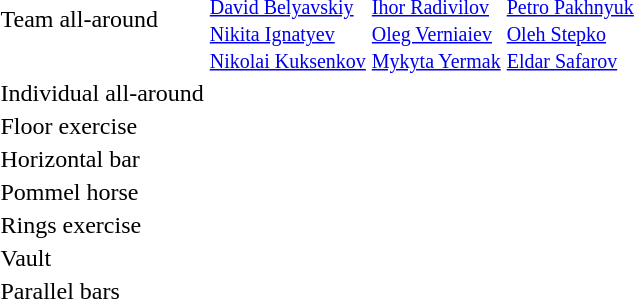<table>
<tr>
<td>Team all-around<br></td>
<td><br><small><a href='#'>David Belyavskiy</a><br><a href='#'>Nikita Ignatyev</a><br><a href='#'>Nikolai Kuksenkov</a></small></td>
<td><br><small><a href='#'>Ihor Radivilov</a><br><a href='#'>Oleg Verniaiev</a><br><a href='#'>Mykyta Yermak</a></small></td>
<td><br><small><a href='#'>Petro Pakhnyuk</a><br><a href='#'>Oleh Stepko</a><br><a href='#'>Eldar Safarov</a></small></td>
</tr>
<tr>
<td>Individual all-around<br></td>
<td></td>
<td></td>
<td></td>
</tr>
<tr>
<td>Floor exercise <br></td>
<td></td>
<td></td>
<td></td>
</tr>
<tr>
<td>Horizontal bar<br></td>
<td></td>
<td></td>
<td></td>
</tr>
<tr>
<td>Pommel horse<br></td>
<td></td>
<td></td>
<td></td>
</tr>
<tr>
<td>Rings exercise<br></td>
<td></td>
<td></td>
<td></td>
</tr>
<tr>
<td>Vault<br></td>
<td></td>
<td></td>
<td></td>
</tr>
<tr>
<td>Parallel bars<br></td>
<td></td>
<td></td>
<td></td>
</tr>
</table>
